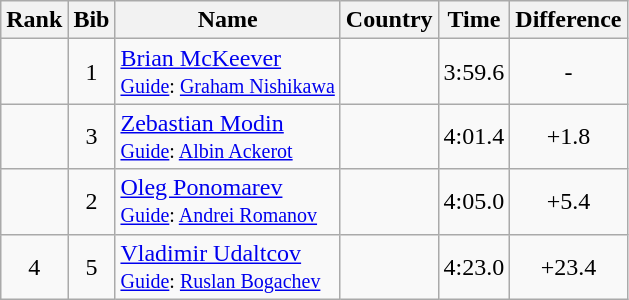<table class="wikitable sortable" style="text-align:center">
<tr>
<th>Rank</th>
<th>Bib</th>
<th>Name</th>
<th>Country</th>
<th>Time</th>
<th>Difference</th>
</tr>
<tr>
<td></td>
<td>1</td>
<td align=left><a href='#'>Brian McKeever</a><br><small><a href='#'>Guide</a>: <a href='#'>Graham Nishikawa</a></small></td>
<td align=left></td>
<td>3:59.6</td>
<td>-</td>
</tr>
<tr>
<td></td>
<td>3</td>
<td align=left><a href='#'>Zebastian Modin</a><br><small><a href='#'>Guide</a>: <a href='#'>Albin Ackerot</a></small></td>
<td align=left></td>
<td>4:01.4</td>
<td>+1.8</td>
</tr>
<tr>
<td></td>
<td>2</td>
<td align=left><a href='#'>Oleg Ponomarev</a><br><small><a href='#'>Guide</a>: <a href='#'>Andrei Romanov</a></small></td>
<td align=left></td>
<td>4:05.0</td>
<td>+5.4</td>
</tr>
<tr>
<td>4</td>
<td>5</td>
<td align=left><a href='#'>Vladimir Udaltcov</a><br><small><a href='#'>Guide</a>: <a href='#'>Ruslan Bogachev</a></small></td>
<td align=left></td>
<td>4:23.0</td>
<td>+23.4</td>
</tr>
</table>
